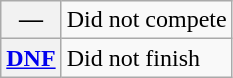<table class="wikitable">
<tr>
<th scope="row">—</th>
<td>Did not compete</td>
</tr>
<tr>
<th scope="row"><a href='#'>DNF</a></th>
<td>Did not finish</td>
</tr>
</table>
